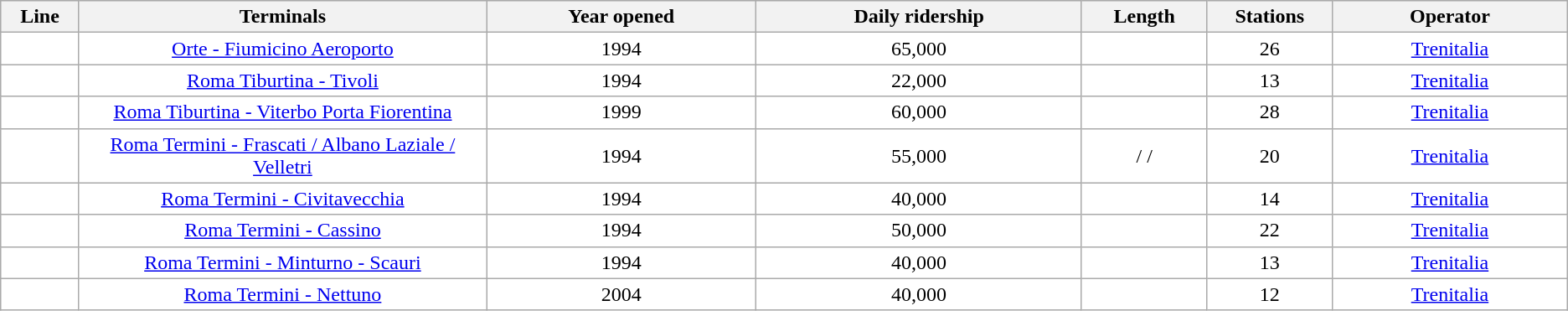<table style="text-align:center;" class="wikitable">
<tr style="background:#ddd;">
<th width="5%">Line</th>
<th width="26%">Terminals</th>
<th>Year opened</th>
<th>Daily ridership</th>
<th width="8%">Length</th>
<th width="8%">Stations</th>
<th width="15%">Operator</th>
</tr>
<tr style="background:#fff;">
<td></td>
<td><a href='#'>Orte - Fiumicino Aeroporto</a></td>
<td>1994</td>
<td>65,000</td>
<td></td>
<td>26</td>
<td><a href='#'>Trenitalia</a></td>
</tr>
<tr style="background:#fff;">
<td></td>
<td><a href='#'>Roma Tiburtina - Tivoli</a></td>
<td>1994</td>
<td>22,000</td>
<td></td>
<td>13</td>
<td><a href='#'>Trenitalia</a></td>
</tr>
<tr style="background:#fff;">
<td></td>
<td><a href='#'>Roma Tiburtina - Viterbo Porta Fiorentina</a></td>
<td>1999</td>
<td>60,000</td>
<td></td>
<td>28</td>
<td><a href='#'>Trenitalia</a></td>
</tr>
<tr style="background:#fff;">
<td></td>
<td><a href='#'>Roma Termini - Frascati / Albano Laziale / Velletri</a></td>
<td>1994</td>
<td>55,000</td>
<td> /   / </td>
<td>20</td>
<td><a href='#'>Trenitalia</a></td>
</tr>
<tr style="background:#fff;">
<td></td>
<td><a href='#'>Roma Termini - Civitavecchia</a></td>
<td>1994</td>
<td>40,000</td>
<td></td>
<td>14</td>
<td><a href='#'>Trenitalia</a></td>
</tr>
<tr style="background:#fff;">
<td></td>
<td><a href='#'>Roma Termini - Cassino</a></td>
<td>1994</td>
<td>50,000</td>
<td></td>
<td>22</td>
<td><a href='#'>Trenitalia</a></td>
</tr>
<tr style="background:#fff;">
<td></td>
<td><a href='#'>Roma Termini - Minturno - Scauri</a></td>
<td>1994</td>
<td>40,000</td>
<td></td>
<td>13</td>
<td><a href='#'>Trenitalia</a></td>
</tr>
<tr style="background:#fff;">
<td></td>
<td><a href='#'>Roma Termini - Nettuno</a></td>
<td>2004</td>
<td>40,000</td>
<td></td>
<td>12</td>
<td><a href='#'>Trenitalia</a></td>
</tr>
</table>
